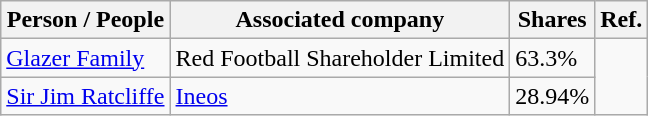<table class="wikitable">
<tr>
<th>Person / People</th>
<th>Associated company</th>
<th>Shares</th>
<th>Ref.</th>
</tr>
<tr>
<td><a href='#'>Glazer Family</a></td>
<td>Red Football Shareholder Limited</td>
<td>63.3%</td>
<td rowspan="2"></td>
</tr>
<tr>
<td><a href='#'>Sir Jim Ratcliffe</a></td>
<td><a href='#'>Ineos</a></td>
<td>28.94%</td>
</tr>
</table>
